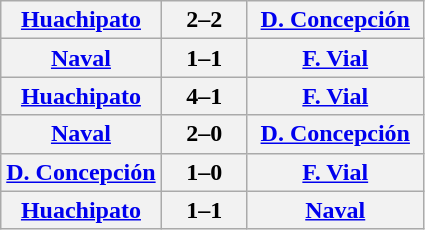<table class="wikitable" style="text-align:center">
<tr>
<th !width="130"><a href='#'>Huachipato</a></th>
<th width="50">2–2</th>
<th width="110"><a href='#'>D. Concepción</a></th>
</tr>
<tr>
<th !width="130"><a href='#'>Naval</a></th>
<th width="50">1–1</th>
<th width="100"><a href='#'>F. Vial</a></th>
</tr>
<tr>
<th !width="130"><a href='#'>Huachipato</a></th>
<th width="50">4–1</th>
<th width="100"><a href='#'>F. Vial</a></th>
</tr>
<tr>
<th !width="130"><a href='#'>Naval</a></th>
<th width="50">2–0</th>
<th width="110"><a href='#'>D. Concepción</a></th>
</tr>
<tr>
<th !width="130"><a href='#'>D. Concepción</a></th>
<th width="50">1–0</th>
<th width="100"><a href='#'>F. Vial</a></th>
</tr>
<tr>
<th !width="130"><a href='#'>Huachipato</a></th>
<th width="50">1–1</th>
<th width="100"><a href='#'>Naval</a></th>
</tr>
</table>
